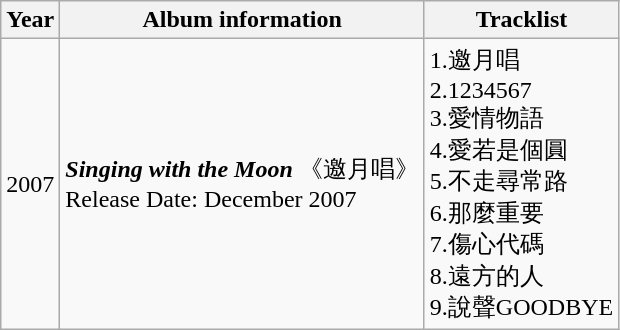<table class="wikitable">
<tr>
<th align="left">Year</th>
<th align="left">Album information</th>
<th align="left">Tracklist</th>
</tr>
<tr>
<td>2007</td>
<td><strong><em>Singing with the Moon</em></strong> 《邀月唱》<br>Release Date: December 2007</td>
<td>1.邀月唱 <br>2.1234567 <br>3.愛情物語 <br>4.愛若是個圓 <br>5.不走尋常路 <br>6.那麼重要 <br>7.傷心代碼 <br>8.遠方的人 <br>9.說聲GOODBYE</td>
</tr>
</table>
